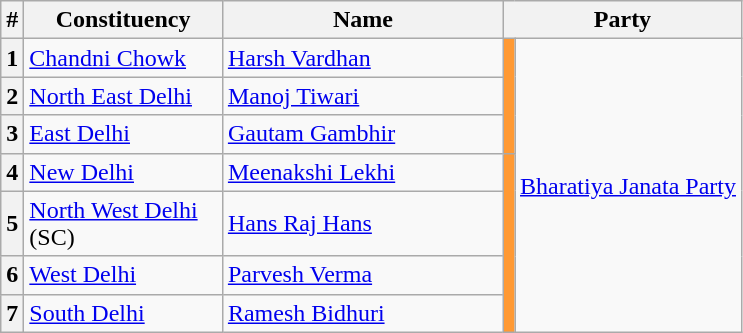<table class="wikitable sortable">
<tr>
<th>#</th>
<th style="width:125px">Constituency</th>
<th style="width:180px">Name</th>
<th colspan=2>Party</th>
</tr>
<tr>
<th>1</th>
<td><a href='#'>Chandni Chowk</a></td>
<td><a href='#'>Harsh Vardhan</a></td>
<td rowspan=3 bgcolor=#FF9933></td>
<td rowspan=7><a href='#'>Bharatiya Janata Party</a></td>
</tr>
<tr>
<th>2</th>
<td><a href='#'>North East Delhi</a></td>
<td><a href='#'>Manoj Tiwari</a></td>
</tr>
<tr>
<th>3</th>
<td><a href='#'>East Delhi</a></td>
<td><a href='#'>Gautam Gambhir</a></td>
</tr>
<tr>
<th>4</th>
<td><a href='#'>New Delhi</a></td>
<td><a href='#'>Meenakshi Lekhi</a></td>
<td rowspan=4 bgcolor=#FF9933></td>
</tr>
<tr>
<th>5</th>
<td><a href='#'>North West Delhi</a> (SC)</td>
<td><a href='#'>Hans Raj Hans</a></td>
</tr>
<tr>
<th>6</th>
<td><a href='#'>West Delhi</a></td>
<td><a href='#'>Parvesh Verma</a></td>
</tr>
<tr>
<th>7</th>
<td><a href='#'>South Delhi</a></td>
<td><a href='#'>Ramesh Bidhuri</a></td>
</tr>
</table>
